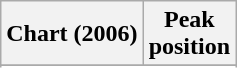<table class="wikitable sortable plainrowheaders">
<tr>
<th>Chart (2006)</th>
<th>Peak<br>position</th>
</tr>
<tr>
</tr>
<tr>
</tr>
<tr>
</tr>
</table>
